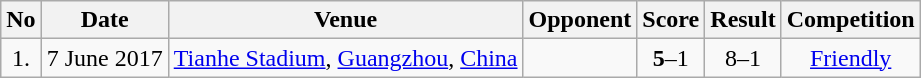<table class="wikitable" style="text-align: center">
<tr>
<th>No</th>
<th>Date</th>
<th>Venue</th>
<th>Opponent</th>
<th>Score</th>
<th>Result</th>
<th>Competition</th>
</tr>
<tr>
<td>1.</td>
<td>7 June 2017</td>
<td><a href='#'>Tianhe Stadium</a>, <a href='#'>Guangzhou</a>, <a href='#'>China</a></td>
<td></td>
<td><strong>5</strong>–1</td>
<td>8–1</td>
<td><a href='#'>Friendly</a></td>
</tr>
</table>
